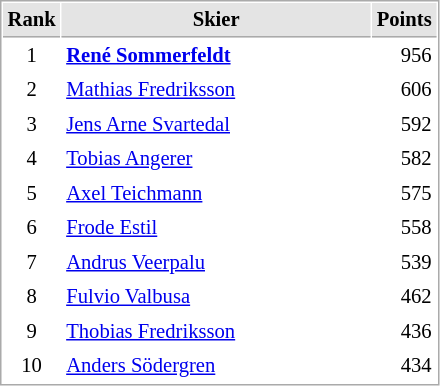<table cellspacing="1" cellpadding="3" style="border:1px solid #AAAAAA;font-size:86%">
<tr style="background-color: #E4E4E4;">
<th style="border-bottom:1px solid #AAAAAA" width=10>Rank</th>
<th style="border-bottom:1px solid #AAAAAA" width=200>Skier</th>
<th style="border-bottom:1px solid #AAAAAA" width=20 align=right>Points</th>
</tr>
<tr>
<td align=center>1</td>
<td> <strong><a href='#'>René Sommerfeldt</a></strong></td>
<td align=right>956</td>
</tr>
<tr>
<td align=center>2</td>
<td> <a href='#'>Mathias Fredriksson</a></td>
<td align=right>606</td>
</tr>
<tr>
<td align=center>3</td>
<td> <a href='#'>Jens Arne Svartedal</a></td>
<td align=right>592</td>
</tr>
<tr>
<td align=center>4</td>
<td> <a href='#'>Tobias Angerer</a></td>
<td align=right>582</td>
</tr>
<tr>
<td align=center>5</td>
<td> <a href='#'>Axel Teichmann</a></td>
<td align=right>575</td>
</tr>
<tr>
<td align=center>6</td>
<td> <a href='#'>Frode Estil</a></td>
<td align=right>558</td>
</tr>
<tr>
<td align=center>7</td>
<td> <a href='#'>Andrus Veerpalu</a></td>
<td align=right>539</td>
</tr>
<tr>
<td align=center>8</td>
<td> <a href='#'>Fulvio Valbusa</a></td>
<td align=right>462</td>
</tr>
<tr>
<td align=center>9</td>
<td> <a href='#'>Thobias Fredriksson</a></td>
<td align=right>436</td>
</tr>
<tr>
<td align=center>10</td>
<td> <a href='#'>Anders Södergren</a></td>
<td align=right>434</td>
</tr>
</table>
